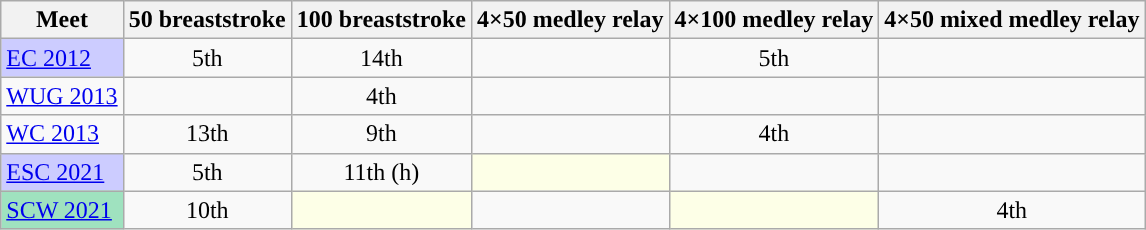<table class="sortable wikitable">
<tr>
<th>Meet</th>
<th class="unsortable">50 breaststroke</th>
<th class="unsortable">100 breaststroke</th>
<th class="unsortable">4×50 medley relay</th>
<th class="unsortable">4×100 medley relay</th>
<th class="unsortable">4×50 mixed medley relay</th>
</tr>
<tr>
<td style="background:#ccccff"><a href='#'>EC 2012</a></td>
<td align="center">5th</td>
<td align="center">14th</td>
<td></td>
<td align="center">5th</td>
<td></td>
</tr>
<tr>
<td><a href='#'>WUG 2013</a></td>
<td></td>
<td align="center">4th</td>
<td></td>
<td align="center"></td>
<td></td>
</tr>
<tr>
<td><a href='#'>WC 2013</a></td>
<td align="center">13th</td>
<td align="center">9th</td>
<td></td>
<td align="center">4th</td>
<td></td>
</tr>
<tr>
<td style="background:#ccccff"><a href='#'>ESC 2021</a></td>
<td align="center">5th</td>
<td align="center">11th (h)</td>
<td style="background:#fdffe7"></td>
<td></td>
<td align="center"></td>
</tr>
<tr>
<td style="background:#9fe2bf"><a href='#'>SCW 2021</a></td>
<td align="center">10th</td>
<td style="background:#fdffe7"></td>
<td align="center"></td>
<td style="background:#fdffe7"></td>
<td align="center">4th</td>
</tr>
</table>
